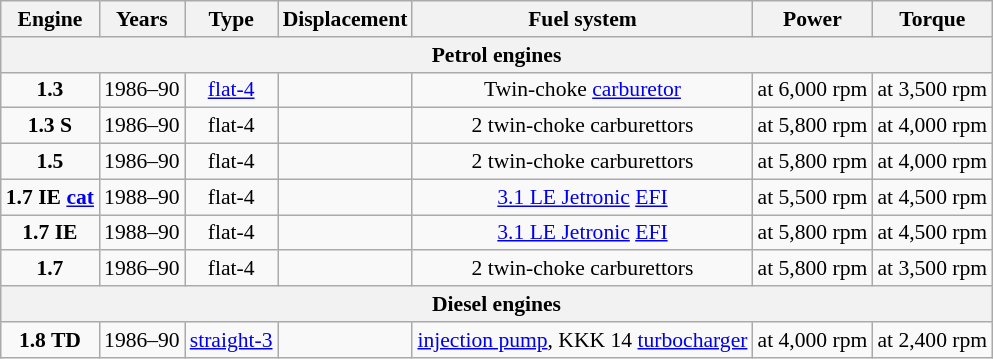<table class="wikitable" style="text-align:center; font-size:90%;">
<tr>
<th>Engine</th>
<th>Years</th>
<th>Type</th>
<th>Displacement</th>
<th>Fuel system</th>
<th>Power</th>
<th>Torque</th>
</tr>
<tr>
<th colspan=7>Petrol engines</th>
</tr>
<tr>
<td><strong>1.3</strong></td>
<td>1986–90</td>
<td><a href='#'>flat-4</a></td>
<td></td>
<td>Twin-choke <a href='#'>carburetor</a></td>
<td> at 6,000 rpm</td>
<td> at 3,500 rpm</td>
</tr>
<tr>
<td><strong>1.3 S</strong></td>
<td>1986–90</td>
<td>flat-4</td>
<td></td>
<td>2 twin-choke carburettors</td>
<td> at 5,800 rpm</td>
<td> at 4,000 rpm</td>
</tr>
<tr>
<td><strong>1.5</strong></td>
<td>1986–90</td>
<td>flat-4</td>
<td></td>
<td>2 twin-choke carburettors</td>
<td> at 5,800 rpm</td>
<td> at 4,000 rpm</td>
</tr>
<tr>
<td><strong>1.7 IE <a href='#'>cat</a></strong></td>
<td>1988–90</td>
<td>flat-4</td>
<td></td>
<td><a href='#'>3.1 LE Jetronic</a> <a href='#'>EFI</a></td>
<td> at 5,500 rpm</td>
<td> at 4,500 rpm</td>
</tr>
<tr>
<td><strong>1.7 IE</strong></td>
<td>1988–90</td>
<td>flat-4</td>
<td></td>
<td><a href='#'>3.1 LE Jetronic</a> <a href='#'>EFI</a></td>
<td> at 5,800 rpm</td>
<td> at 4,500 rpm</td>
</tr>
<tr>
<td><strong>1.7</strong></td>
<td>1986–90</td>
<td>flat-4</td>
<td></td>
<td>2 twin-choke carburettors</td>
<td> at 5,800 rpm</td>
<td> at 3,500 rpm</td>
</tr>
<tr>
<th colspan=7>Diesel engines</th>
</tr>
<tr>
<td><strong>1.8 TD</strong></td>
<td>1986–90</td>
<td><a href='#'>straight-3</a></td>
<td></td>
<td><a href='#'>injection pump</a>, KKK 14 <a href='#'>turbocharger</a></td>
<td> at 4,000 rpm</td>
<td> at 2,400 rpm</td>
</tr>
</table>
